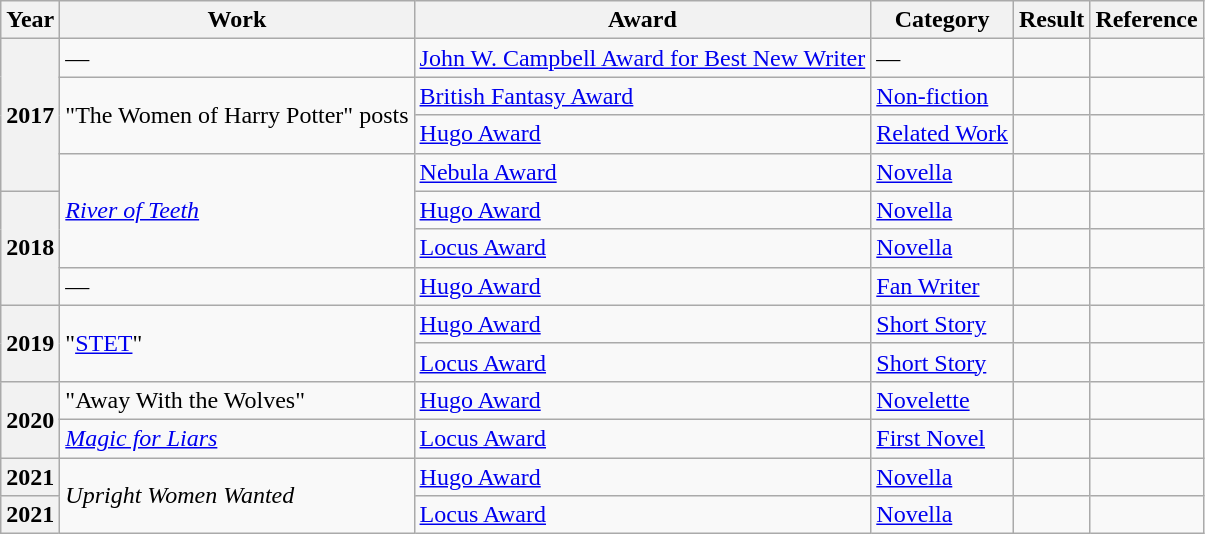<table class="wikitable">
<tr>
<th>Year</th>
<th>Work</th>
<th>Award</th>
<th>Category</th>
<th>Result</th>
<th>Reference</th>
</tr>
<tr>
<th rowspan="4">2017</th>
<td>—</td>
<td><a href='#'>John W. Campbell Award for Best New Writer</a></td>
<td>—</td>
<td></td>
<td></td>
</tr>
<tr>
<td rowspan="2">"The Women of Harry Potter" posts</td>
<td><a href='#'>British Fantasy Award</a></td>
<td><a href='#'>Non-fiction</a></td>
<td></td>
<td></td>
</tr>
<tr>
<td><a href='#'>Hugo Award</a></td>
<td><a href='#'>Related Work</a></td>
<td></td>
<td></td>
</tr>
<tr>
<td rowspan="3"><em><a href='#'>River of Teeth</a></em></td>
<td><a href='#'>Nebula Award</a></td>
<td><a href='#'>Novella</a></td>
<td></td>
<td></td>
</tr>
<tr>
<th rowspan="3">2018</th>
<td><a href='#'>Hugo Award</a></td>
<td><a href='#'>Novella</a></td>
<td></td>
<td></td>
</tr>
<tr>
<td><a href='#'>Locus Award</a></td>
<td><a href='#'>Novella</a></td>
<td></td>
<td></td>
</tr>
<tr>
<td>—</td>
<td><a href='#'>Hugo Award</a></td>
<td><a href='#'>Fan Writer</a></td>
<td></td>
<td></td>
</tr>
<tr>
<th rowspan="2">2019</th>
<td rowspan="2">"<a href='#'>STET</a>"</td>
<td><a href='#'>Hugo Award</a></td>
<td><a href='#'>Short Story</a></td>
<td></td>
<td></td>
</tr>
<tr>
<td><a href='#'>Locus Award</a></td>
<td><a href='#'>Short Story</a></td>
<td></td>
<td></td>
</tr>
<tr>
<th rowspan="2">2020</th>
<td>"Away With the Wolves"</td>
<td><a href='#'>Hugo Award</a></td>
<td><a href='#'>Novelette</a></td>
<td></td>
<td></td>
</tr>
<tr>
<td><em><a href='#'>Magic for Liars</a></em></td>
<td><a href='#'>Locus Award</a></td>
<td><a href='#'>First Novel</a></td>
<td></td>
<td></td>
</tr>
<tr>
<th>2021</th>
<td rowspan="2"><em>Upright Women Wanted</em></td>
<td><a href='#'>Hugo Award</a></td>
<td><a href='#'>Novella</a></td>
<td></td>
<td></td>
</tr>
<tr>
<th>2021</th>
<td><a href='#'>Locus Award</a></td>
<td><a href='#'>Novella</a></td>
<td></td>
<td></td>
</tr>
</table>
